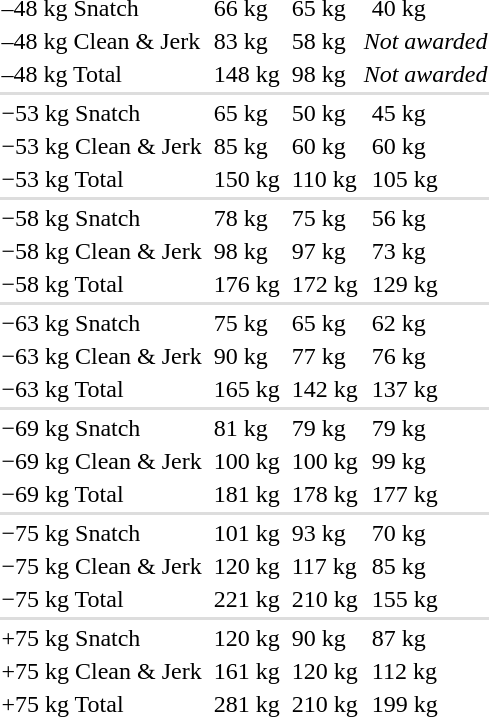<table>
<tr>
<td>–48 kg Snatch</td>
<td></td>
<td>66 kg</td>
<td></td>
<td>65 kg</td>
<td></td>
<td>40 kg</td>
</tr>
<tr>
<td>–48 kg Clean & Jerk</td>
<td></td>
<td>83 kg</td>
<td></td>
<td>58 kg</td>
<td colspan=2><em>Not awarded</em></td>
</tr>
<tr>
<td>–48 kg Total</td>
<td></td>
<td>148 kg</td>
<td></td>
<td>98 kg</td>
<td colspan=2><em>Not awarded</em></td>
</tr>
<tr bgcolor=#DDDDDD>
<td colspan=7></td>
</tr>
<tr>
<td>−53 kg Snatch</td>
<td></td>
<td>65 kg</td>
<td></td>
<td>50 kg</td>
<td></td>
<td>45 kg</td>
</tr>
<tr>
<td>−53 kg Clean & Jerk</td>
<td></td>
<td>85 kg</td>
<td></td>
<td>60 kg</td>
<td></td>
<td>60 kg</td>
</tr>
<tr>
<td>−53 kg Total</td>
<td></td>
<td>150 kg</td>
<td></td>
<td>110 kg</td>
<td></td>
<td>105 kg</td>
</tr>
<tr bgcolor=#DDDDDD>
<td colspan=7></td>
</tr>
<tr>
<td>−58 kg Snatch</td>
<td></td>
<td>78 kg</td>
<td></td>
<td>75 kg</td>
<td></td>
<td>56 kg</td>
</tr>
<tr>
<td>−58 kg Clean & Jerk</td>
<td></td>
<td>98 kg</td>
<td></td>
<td>97 kg</td>
<td></td>
<td>73 kg</td>
</tr>
<tr>
<td>−58 kg Total</td>
<td></td>
<td>176 kg</td>
<td></td>
<td>172 kg</td>
<td></td>
<td>129 kg</td>
</tr>
<tr bgcolor=#DDDDDD>
<td colspan=7></td>
</tr>
<tr>
<td>−63 kg Snatch</td>
<td></td>
<td>75 kg</td>
<td></td>
<td>65 kg</td>
<td></td>
<td>62 kg</td>
</tr>
<tr>
<td>−63 kg Clean & Jerk</td>
<td></td>
<td>90 kg</td>
<td></td>
<td>77 kg</td>
<td></td>
<td>76 kg</td>
</tr>
<tr>
<td>−63 kg Total</td>
<td></td>
<td>165 kg</td>
<td></td>
<td>142 kg</td>
<td></td>
<td>137 kg</td>
</tr>
<tr bgcolor=#DDDDDD>
<td colspan=7></td>
</tr>
<tr>
<td>−69 kg Snatch</td>
<td></td>
<td>81 kg</td>
<td></td>
<td>79 kg</td>
<td></td>
<td>79 kg</td>
</tr>
<tr>
<td>−69 kg Clean & Jerk</td>
<td></td>
<td>100 kg</td>
<td></td>
<td>100 kg</td>
<td></td>
<td>99 kg</td>
</tr>
<tr>
<td>−69 kg Total</td>
<td></td>
<td>181 kg</td>
<td></td>
<td>178 kg</td>
<td></td>
<td>177 kg</td>
</tr>
<tr bgcolor=#DDDDDD>
<td colspan=7></td>
</tr>
<tr>
<td>−75 kg Snatch</td>
<td></td>
<td>101 kg</td>
<td></td>
<td>93 kg</td>
<td></td>
<td>70 kg</td>
</tr>
<tr>
<td>−75 kg Clean & Jerk</td>
<td></td>
<td>120 kg</td>
<td></td>
<td>117 kg</td>
<td></td>
<td>85 kg</td>
</tr>
<tr>
<td>−75 kg Total</td>
<td></td>
<td>221 kg</td>
<td></td>
<td>210 kg</td>
<td></td>
<td>155 kg</td>
</tr>
<tr bgcolor=#DDDDDD>
<td colspan=7></td>
</tr>
<tr>
<td>+75 kg Snatch</td>
<td></td>
<td>120 kg</td>
<td></td>
<td>90 kg</td>
<td></td>
<td>87 kg</td>
</tr>
<tr>
<td>+75 kg Clean & Jerk</td>
<td></td>
<td>161 kg</td>
<td></td>
<td>120 kg</td>
<td></td>
<td>112 kg</td>
</tr>
<tr>
<td>+75 kg Total</td>
<td></td>
<td>281 kg</td>
<td></td>
<td>210 kg</td>
<td></td>
<td>199 kg</td>
</tr>
</table>
